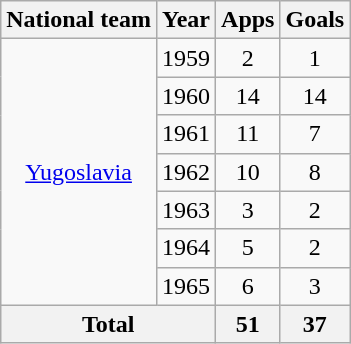<table class="wikitable" style="text-align:center">
<tr>
<th>National team</th>
<th>Year</th>
<th>Apps</th>
<th>Goals</th>
</tr>
<tr>
<td rowspan="7" style="vertical-align:center"><a href='#'>Yugoslavia</a></td>
<td>1959</td>
<td>2</td>
<td>1</td>
</tr>
<tr>
<td>1960</td>
<td>14</td>
<td>14</td>
</tr>
<tr>
<td>1961</td>
<td>11</td>
<td>7</td>
</tr>
<tr>
<td>1962</td>
<td>10</td>
<td>8</td>
</tr>
<tr>
<td>1963</td>
<td>3</td>
<td>2</td>
</tr>
<tr>
<td>1964</td>
<td>5</td>
<td>2</td>
</tr>
<tr>
<td>1965</td>
<td>6</td>
<td>3</td>
</tr>
<tr>
<th colspan="2">Total</th>
<th>51</th>
<th>37</th>
</tr>
</table>
